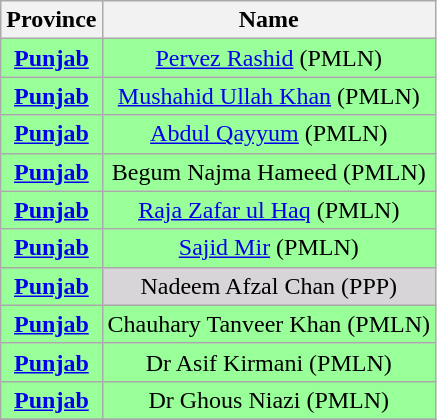<table class="wikitable sortable" style="text-align:center">
<tr style="vertical-align:bottom;">
<th>Province</th>
<th>Name</th>
</tr>
<tr>
<th style="background:rgb(153, 255, 153);"><a href='#'>Punjab</a></th>
<td style="background:rgb(153, 255, 153);"><a href='#'>Pervez Rashid</a> (PMLN)</td>
</tr>
<tr>
<th style="background:rgb(153, 255, 153);"><a href='#'>Punjab</a></th>
<td style="background:rgb(153, 255, 153);"><a href='#'>Mushahid Ullah Khan</a> (PMLN)</td>
</tr>
<tr>
<th style="background:rgb(153, 255, 153);"><a href='#'>Punjab</a></th>
<td style="background:rgb(153, 255, 153);"><a href='#'>Abdul Qayyum</a> (PMLN)</td>
</tr>
<tr>
<th style="background:rgb(153, 255, 153);"><a href='#'>Punjab</a></th>
<td style="background:rgb(153, 255, 153);">Begum Najma Hameed (PMLN)</td>
</tr>
<tr>
<th style="background:rgb(153, 255, 153);"><a href='#'>Punjab</a></th>
<td style="background:rgb(153, 255, 153);"><a href='#'>Raja Zafar ul Haq</a> (PMLN)</td>
</tr>
<tr>
<th style="background:rgb(153, 255, 153);"><a href='#'>Punjab</a></th>
<td style="background:rgb(153, 255, 153);"><a href='#'>Sajid Mir</a> (PMLN)</td>
</tr>
<tr>
<th style="background:rgb(153, 255, 153);"><a href='#'>Punjab</a></th>
<td style="background:#D7D5D7">Nadeem Afzal Chan (PPP)</td>
</tr>
<tr>
<th style="background:rgb(153, 255, 153);"><a href='#'>Punjab</a></th>
<td style="background:rgb(153, 255, 153);">Chauhary Tanveer Khan (PMLN)</td>
</tr>
<tr>
<th style="background:rgb(153, 255, 153);"><a href='#'>Punjab</a></th>
<td style="background:rgb(153, 255, 153);">Dr Asif Kirmani (PMLN)</td>
</tr>
<tr>
<th style="background:rgb(153, 255, 153);"><a href='#'>Punjab</a></th>
<td style="background:rgb(153, 255, 153);">Dr Ghous Niazi (PMLN)</td>
</tr>
<tr>
</tr>
</table>
